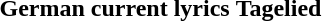<table>
<tr>
<th>German current lyrics</th>
<th>Tagelied</th>
</tr>
<tr style="vertical-align: top">
<td></td>
<td></td>
</tr>
</table>
